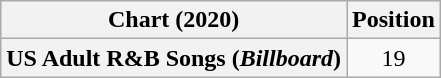<table class="wikitable plainrowheaders" style="text-align:center">
<tr>
<th scope="col">Chart (2020)</th>
<th scope="col">Position</th>
</tr>
<tr>
<th scope="row">US Adult R&B Songs (<em>Billboard</em>)</th>
<td>19</td>
</tr>
</table>
